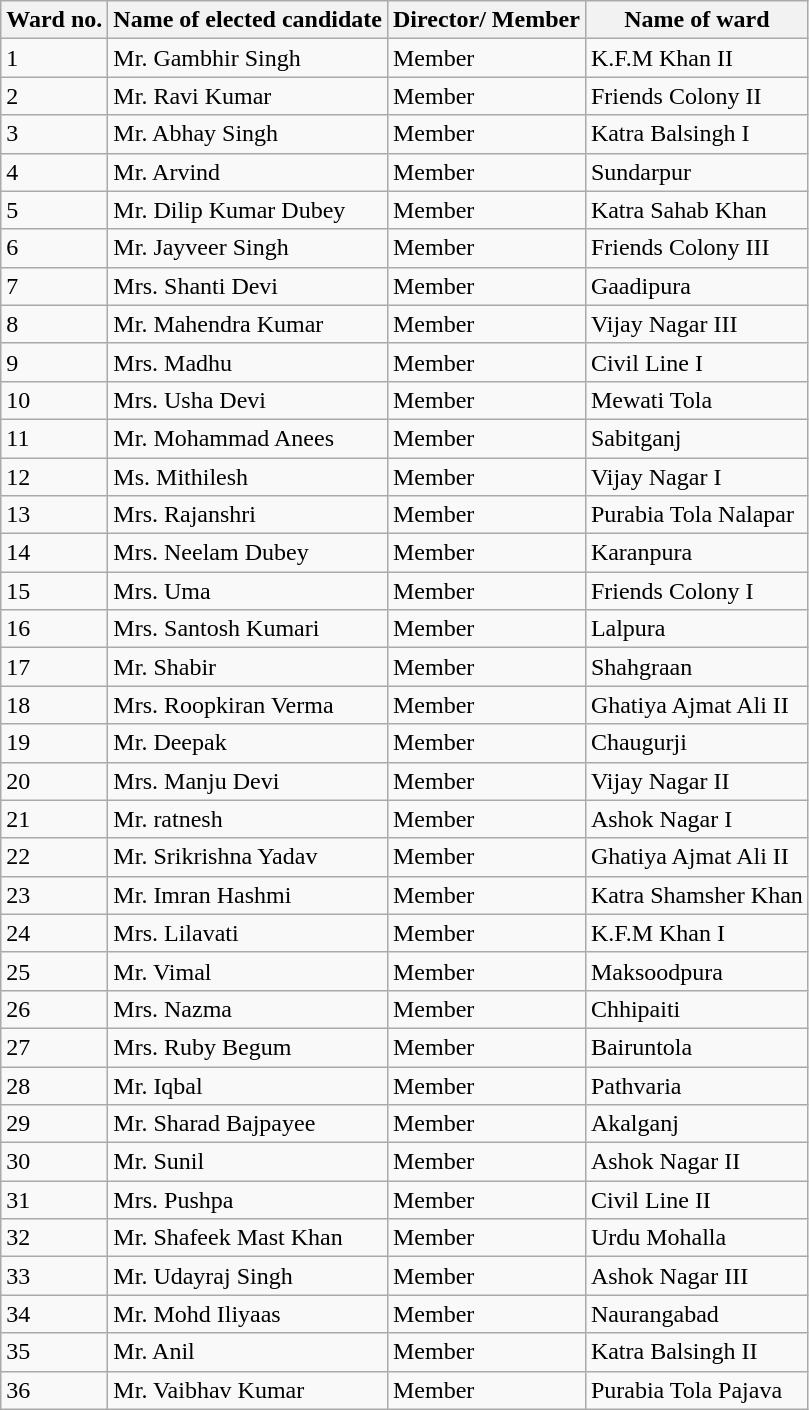<table class="wikitable">
<tr>
<th>Ward no.</th>
<th>Name of elected candidate</th>
<th>Director/ Member</th>
<th>Name of ward</th>
</tr>
<tr>
<td>1</td>
<td>Mr. Gambhir Singh</td>
<td>Member</td>
<td>K.F.M Khan II</td>
</tr>
<tr>
<td>2</td>
<td>Mr. Ravi Kumar</td>
<td>Member</td>
<td>Friends Colony II</td>
</tr>
<tr>
<td>3</td>
<td>Mr. Abhay Singh</td>
<td>Member</td>
<td>Katra Balsingh I</td>
</tr>
<tr>
<td>4</td>
<td>Mr. Arvind</td>
<td>Member</td>
<td>Sundarpur</td>
</tr>
<tr>
<td>5</td>
<td>Mr. Dilip Kumar Dubey</td>
<td>Member</td>
<td>Katra Sahab Khan</td>
</tr>
<tr>
<td>6</td>
<td>Mr. Jayveer Singh</td>
<td>Member</td>
<td>Friends Colony III</td>
</tr>
<tr>
<td>7</td>
<td>Mrs. Shanti Devi</td>
<td>Member</td>
<td>Gaadipura</td>
</tr>
<tr>
<td>8</td>
<td>Mr. Mahendra Kumar</td>
<td>Member</td>
<td>Vijay Nagar III</td>
</tr>
<tr>
<td>9</td>
<td>Mrs. Madhu</td>
<td>Member</td>
<td>Civil Line I</td>
</tr>
<tr>
<td>10</td>
<td>Mrs. Usha Devi</td>
<td>Member</td>
<td>Mewati Tola</td>
</tr>
<tr>
<td>11</td>
<td>Mr. Mohammad Anees</td>
<td>Member</td>
<td>Sabitganj</td>
</tr>
<tr>
<td>12</td>
<td>Ms. Mithilesh</td>
<td>Member</td>
<td>Vijay Nagar I</td>
</tr>
<tr>
<td>13</td>
<td>Mrs. Rajanshri</td>
<td>Member</td>
<td>Purabia Tola Nalapar</td>
</tr>
<tr>
<td>14</td>
<td>Mrs. Neelam Dubey</td>
<td>Member</td>
<td>Karanpura</td>
</tr>
<tr>
<td>15</td>
<td>Mrs. Uma</td>
<td>Member</td>
<td>Friends Colony I</td>
</tr>
<tr>
<td>16</td>
<td>Mrs. Santosh Kumari</td>
<td>Member</td>
<td>Lalpura</td>
</tr>
<tr>
<td>17</td>
<td>Mr. Shabir</td>
<td>Member</td>
<td>Shahgraan</td>
</tr>
<tr>
<td>18</td>
<td>Mrs. Roopkiran Verma</td>
<td>Member</td>
<td>Ghatiya Ajmat Ali II</td>
</tr>
<tr>
<td>19</td>
<td>Mr. Deepak</td>
<td>Member</td>
<td>Chaugurji</td>
</tr>
<tr>
<td>20</td>
<td>Mrs. Manju Devi</td>
<td>Member</td>
<td>Vijay Nagar II</td>
</tr>
<tr>
<td>21</td>
<td>Mr. ratnesh</td>
<td>Member</td>
<td>Ashok Nagar I</td>
</tr>
<tr>
<td>22</td>
<td>Mr. Srikrishna Yadav</td>
<td>Member</td>
<td>Ghatiya Ajmat Ali II</td>
</tr>
<tr>
<td>23</td>
<td>Mr. Imran Hashmi</td>
<td>Member</td>
<td>Katra Shamsher Khan</td>
</tr>
<tr>
<td>24</td>
<td>Mrs. Lilavati</td>
<td>Member</td>
<td>K.F.M Khan I</td>
</tr>
<tr>
<td>25</td>
<td>Mr. Vimal</td>
<td>Member</td>
<td>Maksoodpura</td>
</tr>
<tr>
<td>26</td>
<td>Mrs. Nazma</td>
<td>Member</td>
<td>Chhipaiti</td>
</tr>
<tr>
<td>27</td>
<td>Mrs. Ruby Begum</td>
<td>Member</td>
<td>Bairuntola</td>
</tr>
<tr>
<td>28</td>
<td>Mr. Iqbal</td>
<td>Member</td>
<td>Pathvaria</td>
</tr>
<tr>
<td>29</td>
<td>Mr. Sharad Bajpayee</td>
<td>Member</td>
<td>Akalganj</td>
</tr>
<tr>
<td>30</td>
<td>Mr. Sunil</td>
<td>Member</td>
<td>Ashok Nagar II</td>
</tr>
<tr>
<td>31</td>
<td>Mrs. Pushpa</td>
<td>Member</td>
<td>Civil Line II</td>
</tr>
<tr>
<td>32</td>
<td>Mr. Shafeek Mast Khan</td>
<td>Member</td>
<td>Urdu Mohalla</td>
</tr>
<tr>
<td>33</td>
<td>Mr. Udayraj Singh</td>
<td>Member</td>
<td>Ashok Nagar III</td>
</tr>
<tr>
<td>34</td>
<td>Mr. Mohd Iliyaas</td>
<td>Member</td>
<td>Naurangabad</td>
</tr>
<tr>
<td>35</td>
<td>Mr. Anil</td>
<td>Member</td>
<td>Katra Balsingh II</td>
</tr>
<tr>
<td>36</td>
<td>Mr. Vaibhav Kumar</td>
<td>Member</td>
<td>Purabia Tola Pajava</td>
</tr>
</table>
